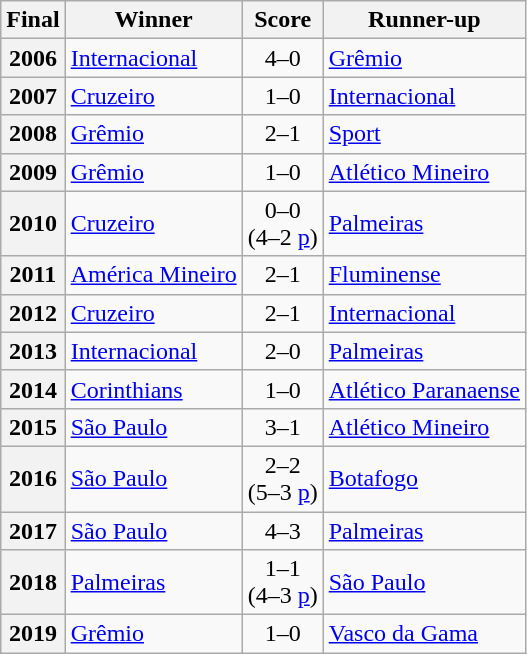<table class="sortable plainrowheaders wikitable">
<tr>
<th scope=col>Final</th>
<th scope=col>Winner</th>
<th scope=col>Score</th>
<th scope=col>Runner-up</th>
</tr>
<tr>
<th scope=row style=text-align:center>2006</th>
<td><a href='#'>Internacional</a></td>
<td align=center>4–0</td>
<td><a href='#'>Grêmio</a></td>
</tr>
<tr>
<th scope=row style=text-align:center>2007</th>
<td><a href='#'>Cruzeiro</a></td>
<td align=center>1–0</td>
<td><a href='#'>Internacional</a></td>
</tr>
<tr>
<th scope=row style=text-align:center>2008</th>
<td><a href='#'>Grêmio</a></td>
<td align=center>2–1</td>
<td><a href='#'>Sport</a></td>
</tr>
<tr>
<th scope=row style=text-align:center>2009</th>
<td><a href='#'>Grêmio</a></td>
<td align=center>1–0</td>
<td><a href='#'>Atlético Mineiro</a></td>
</tr>
<tr>
<th scope=row style=text-align:center>2010</th>
<td><a href='#'>Cruzeiro</a></td>
<td align=center>0–0<br>(4–2 <a href='#'>p</a>)</td>
<td><a href='#'>Palmeiras</a></td>
</tr>
<tr>
<th scope=row style=text-align:center>2011</th>
<td><a href='#'>América Mineiro</a></td>
<td align=center>2–1</td>
<td><a href='#'>Fluminense</a></td>
</tr>
<tr>
<th scope=row style=text-align:center>2012</th>
<td><a href='#'>Cruzeiro</a></td>
<td align=center>2–1</td>
<td><a href='#'>Internacional</a></td>
</tr>
<tr>
<th scope=row style=text-align:center>2013</th>
<td><a href='#'>Internacional</a></td>
<td align=center>2–0</td>
<td><a href='#'>Palmeiras</a></td>
</tr>
<tr>
<th scope=row style=text-align:center>2014</th>
<td><a href='#'>Corinthians</a></td>
<td align=center>1–0</td>
<td><a href='#'>Atlético Paranaense</a></td>
</tr>
<tr>
<th scope=row style=text-align:center>2015</th>
<td><a href='#'>São Paulo</a></td>
<td align=center>3–1</td>
<td><a href='#'>Atlético Mineiro</a></td>
</tr>
<tr>
<th scope=row style=text-align:center>2016</th>
<td><a href='#'>São Paulo</a></td>
<td align=center>2–2<br>(5–3 <a href='#'>p</a>)</td>
<td><a href='#'>Botafogo</a></td>
</tr>
<tr>
<th scope=row style=text-align:center>2017</th>
<td><a href='#'>São Paulo</a></td>
<td align=center>4–3</td>
<td><a href='#'>Palmeiras</a></td>
</tr>
<tr>
<th scope=row style=text-align:center>2018</th>
<td><a href='#'>Palmeiras</a></td>
<td align=center>1–1<br>(4–3 <a href='#'>p</a>)</td>
<td><a href='#'>São Paulo</a></td>
</tr>
<tr>
<th scope=row style=text-align:center>2019</th>
<td><a href='#'>Grêmio</a></td>
<td align=center>1–0</td>
<td><a href='#'>Vasco da Gama</a></td>
</tr>
</table>
